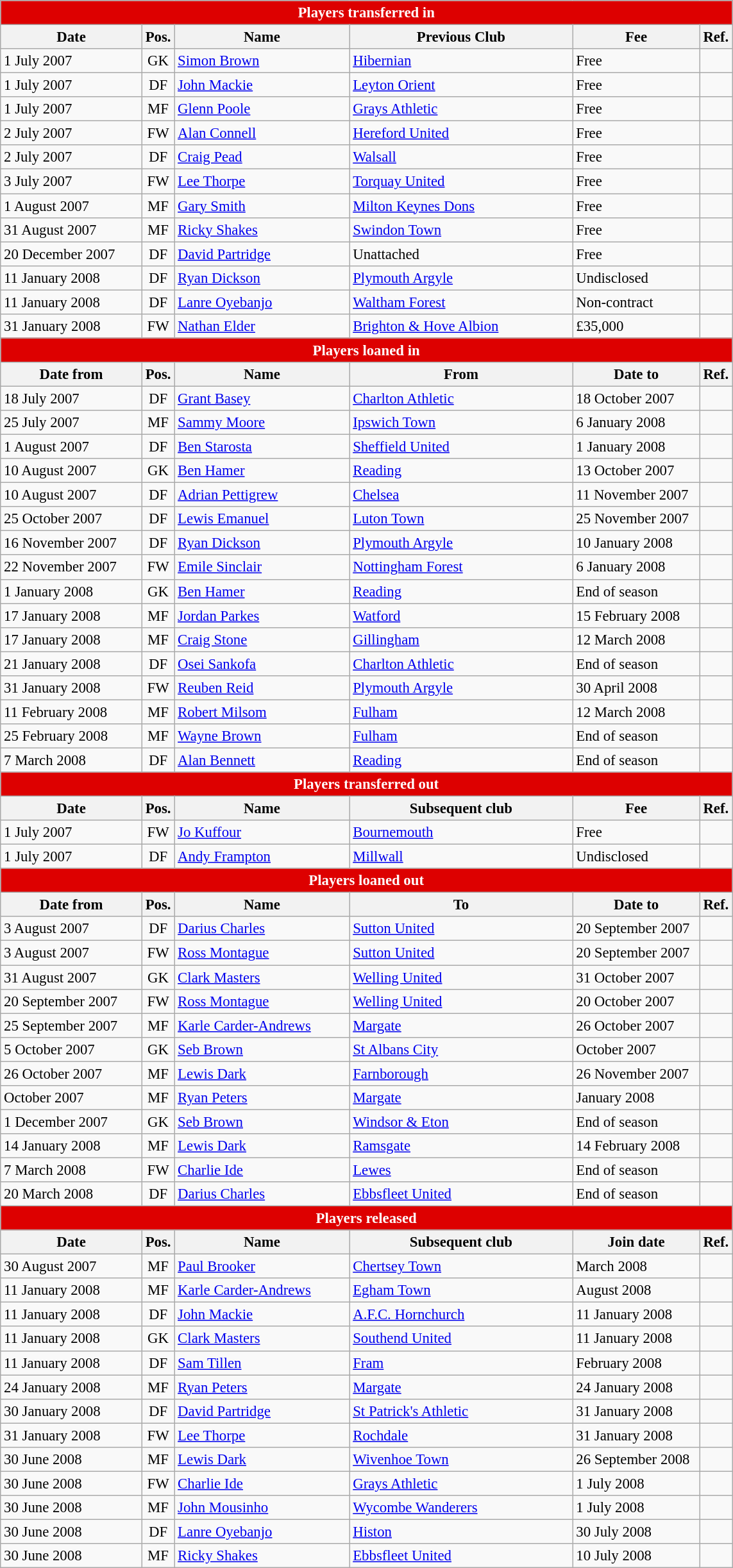<table class="wikitable" style="font-size:95%;">
<tr>
<th colspan="6" style="background:#d00; color:white; text-align:center;">Players transferred in</th>
</tr>
<tr>
<th style="width:140px;">Date</th>
<th style="width:25px;">Pos.</th>
<th style="width:175px;">Name</th>
<th style="width:225px;">Previous Club</th>
<th style="width:125px;">Fee</th>
<th style="width:25px;">Ref.</th>
</tr>
<tr>
<td>1 July 2007</td>
<td style="text-align:center;">GK</td>
<td> <a href='#'>Simon Brown</a></td>
<td> <a href='#'>Hibernian</a></td>
<td>Free</td>
<td></td>
</tr>
<tr>
<td>1 July 2007</td>
<td style="text-align:center;">DF</td>
<td> <a href='#'>John Mackie</a></td>
<td> <a href='#'>Leyton Orient</a></td>
<td>Free</td>
<td></td>
</tr>
<tr>
<td>1 July 2007</td>
<td style="text-align:center;">MF</td>
<td> <a href='#'>Glenn Poole</a></td>
<td> <a href='#'>Grays Athletic</a></td>
<td>Free</td>
<td></td>
</tr>
<tr>
<td>2 July 2007</td>
<td style="text-align:center;">FW</td>
<td> <a href='#'>Alan Connell</a></td>
<td> <a href='#'>Hereford United</a></td>
<td>Free</td>
<td></td>
</tr>
<tr>
<td>2 July 2007</td>
<td style="text-align:center;">DF</td>
<td> <a href='#'>Craig Pead</a></td>
<td> <a href='#'>Walsall</a></td>
<td>Free</td>
<td></td>
</tr>
<tr>
<td>3 July 2007</td>
<td style="text-align:center;">FW</td>
<td> <a href='#'>Lee Thorpe</a></td>
<td> <a href='#'>Torquay United</a></td>
<td>Free</td>
<td></td>
</tr>
<tr>
<td>1 August 2007</td>
<td style="text-align:center;">MF</td>
<td> <a href='#'>Gary Smith</a></td>
<td> <a href='#'>Milton Keynes Dons</a></td>
<td>Free</td>
<td></td>
</tr>
<tr>
<td>31 August 2007</td>
<td style="text-align:center;">MF</td>
<td> <a href='#'>Ricky Shakes</a></td>
<td> <a href='#'>Swindon Town</a></td>
<td>Free</td>
<td></td>
</tr>
<tr>
<td>20 December 2007</td>
<td style="text-align:center;">DF</td>
<td> <a href='#'>David Partridge</a></td>
<td>Unattached</td>
<td>Free</td>
<td></td>
</tr>
<tr>
<td>11 January 2008</td>
<td style="text-align:center;">DF</td>
<td> <a href='#'>Ryan Dickson</a></td>
<td> <a href='#'>Plymouth Argyle</a></td>
<td>Undisclosed</td>
<td></td>
</tr>
<tr>
<td>11 January 2008</td>
<td style="text-align:center;">DF</td>
<td> <a href='#'>Lanre Oyebanjo</a></td>
<td> <a href='#'>Waltham Forest</a></td>
<td>Non-contract</td>
<td></td>
</tr>
<tr>
<td>31 January 2008</td>
<td style="text-align:center;">FW</td>
<td> <a href='#'>Nathan Elder</a></td>
<td> <a href='#'>Brighton & Hove Albion</a></td>
<td>£35,000</td>
<td></td>
</tr>
<tr>
<th colspan="6" style="background:#d00; color:white; text-align:center;">Players loaned in</th>
</tr>
<tr>
<th>Date from</th>
<th>Pos.</th>
<th>Name</th>
<th>From</th>
<th>Date to</th>
<th>Ref.</th>
</tr>
<tr>
<td>18 July 2007</td>
<td style="text-align:center;">DF</td>
<td> <a href='#'>Grant Basey</a></td>
<td> <a href='#'>Charlton Athletic</a></td>
<td>18 October 2007</td>
<td></td>
</tr>
<tr>
<td>25 July 2007</td>
<td style="text-align:center;">MF</td>
<td> <a href='#'>Sammy Moore</a></td>
<td> <a href='#'>Ipswich Town</a></td>
<td>6 January 2008</td>
<td></td>
</tr>
<tr>
<td>1 August 2007</td>
<td style="text-align:center;">DF</td>
<td> <a href='#'>Ben Starosta</a></td>
<td> <a href='#'>Sheffield United</a></td>
<td>1 January 2008</td>
<td></td>
</tr>
<tr>
<td>10 August 2007</td>
<td style="text-align:center;">GK</td>
<td> <a href='#'>Ben Hamer</a></td>
<td> <a href='#'>Reading</a></td>
<td>13 October 2007</td>
<td></td>
</tr>
<tr>
<td>10 August 2007</td>
<td style="text-align:center;">DF</td>
<td> <a href='#'>Adrian Pettigrew</a></td>
<td> <a href='#'>Chelsea</a></td>
<td>11 November 2007</td>
<td></td>
</tr>
<tr>
<td>25 October 2007</td>
<td style="text-align:center;">DF</td>
<td> <a href='#'>Lewis Emanuel</a></td>
<td> <a href='#'>Luton Town</a></td>
<td>25 November 2007</td>
<td></td>
</tr>
<tr>
<td>16 November 2007</td>
<td style="text-align:center;">DF</td>
<td> <a href='#'>Ryan Dickson</a></td>
<td> <a href='#'>Plymouth Argyle</a></td>
<td>10 January 2008</td>
<td></td>
</tr>
<tr>
<td>22 November 2007</td>
<td style="text-align:center;">FW</td>
<td> <a href='#'>Emile Sinclair</a></td>
<td> <a href='#'>Nottingham Forest</a></td>
<td>6 January 2008</td>
<td></td>
</tr>
<tr>
<td>1 January 2008</td>
<td style="text-align:center;">GK</td>
<td> <a href='#'>Ben Hamer</a></td>
<td> <a href='#'>Reading</a></td>
<td>End of season</td>
<td></td>
</tr>
<tr>
<td>17 January 2008</td>
<td style="text-align:center;">MF</td>
<td> <a href='#'>Jordan Parkes</a></td>
<td> <a href='#'>Watford</a></td>
<td>15 February 2008</td>
<td></td>
</tr>
<tr>
<td>17 January 2008</td>
<td style="text-align:center;">MF</td>
<td> <a href='#'>Craig Stone</a></td>
<td> <a href='#'>Gillingham</a></td>
<td>12 March 2008</td>
<td></td>
</tr>
<tr>
<td>21 January 2008</td>
<td style="text-align:center;">DF</td>
<td> <a href='#'>Osei Sankofa</a></td>
<td> <a href='#'>Charlton Athletic</a></td>
<td>End of season</td>
<td></td>
</tr>
<tr>
<td>31 January 2008</td>
<td style="text-align:center;">FW</td>
<td> <a href='#'>Reuben Reid</a></td>
<td> <a href='#'>Plymouth Argyle</a></td>
<td>30 April 2008</td>
<td></td>
</tr>
<tr>
<td>11 February 2008</td>
<td style="text-align:center;">MF</td>
<td> <a href='#'>Robert Milsom</a></td>
<td> <a href='#'>Fulham</a></td>
<td>12 March 2008</td>
<td></td>
</tr>
<tr>
<td>25 February 2008</td>
<td style="text-align:center;">MF</td>
<td> <a href='#'>Wayne Brown</a></td>
<td> <a href='#'>Fulham</a></td>
<td>End of season</td>
<td></td>
</tr>
<tr>
<td>7 March 2008</td>
<td style="text-align:center;">DF</td>
<td> <a href='#'>Alan Bennett</a></td>
<td> <a href='#'>Reading</a></td>
<td>End of season</td>
<td></td>
</tr>
<tr>
<th colspan="6" style="background:#d00; color:white; text-align:center;">Players transferred out</th>
</tr>
<tr>
<th>Date</th>
<th>Pos.</th>
<th>Name</th>
<th>Subsequent club</th>
<th>Fee</th>
<th>Ref.</th>
</tr>
<tr>
<td>1 July 2007</td>
<td style="text-align:center;">FW</td>
<td> <a href='#'>Jo Kuffour</a></td>
<td> <a href='#'>Bournemouth</a></td>
<td>Free</td>
<td></td>
</tr>
<tr>
<td>1 July 2007</td>
<td style="text-align:center;">DF</td>
<td> <a href='#'>Andy Frampton</a></td>
<td> <a href='#'>Millwall</a></td>
<td>Undisclosed</td>
<td></td>
</tr>
<tr>
<th colspan="6" style="background:#d00; color:white; text-align:center;">Players loaned out</th>
</tr>
<tr>
<th>Date from</th>
<th>Pos.</th>
<th>Name</th>
<th>To</th>
<th>Date to</th>
<th>Ref.</th>
</tr>
<tr>
<td>3 August 2007</td>
<td style="text-align:center;">DF</td>
<td> <a href='#'>Darius Charles</a></td>
<td> <a href='#'>Sutton United</a></td>
<td>20 September 2007</td>
<td></td>
</tr>
<tr>
<td>3 August 2007</td>
<td style="text-align:center;">FW</td>
<td> <a href='#'>Ross Montague</a></td>
<td> <a href='#'>Sutton United</a></td>
<td>20 September 2007</td>
<td></td>
</tr>
<tr>
<td>31 August 2007</td>
<td style="text-align:center;">GK</td>
<td> <a href='#'>Clark Masters</a></td>
<td> <a href='#'>Welling United</a></td>
<td>31 October 2007</td>
<td></td>
</tr>
<tr>
<td>20 September 2007</td>
<td style="text-align:center;">FW</td>
<td> <a href='#'>Ross Montague</a></td>
<td> <a href='#'>Welling United</a></td>
<td>20 October 2007</td>
<td></td>
</tr>
<tr>
<td>25 September 2007</td>
<td style="text-align:center;">MF</td>
<td> <a href='#'>Karle Carder-Andrews</a></td>
<td> <a href='#'>Margate</a></td>
<td>26 October 2007</td>
<td></td>
</tr>
<tr>
<td>5 October 2007</td>
<td style="text-align:center;">GK</td>
<td> <a href='#'>Seb Brown</a></td>
<td> <a href='#'>St Albans City</a></td>
<td>October 2007</td>
<td></td>
</tr>
<tr>
<td>26 October 2007</td>
<td style="text-align:center;">MF</td>
<td> <a href='#'>Lewis Dark</a></td>
<td> <a href='#'>Farnborough</a></td>
<td>26 November 2007</td>
<td></td>
</tr>
<tr>
<td>October 2007</td>
<td style="text-align:center;">MF</td>
<td> <a href='#'>Ryan Peters</a></td>
<td> <a href='#'>Margate</a></td>
<td>January 2008</td>
<td></td>
</tr>
<tr>
<td>1 December 2007</td>
<td style="text-align:center;">GK</td>
<td> <a href='#'>Seb Brown</a></td>
<td> <a href='#'>Windsor & Eton</a></td>
<td>End of season</td>
<td></td>
</tr>
<tr>
<td>14 January 2008</td>
<td style="text-align:center;">MF</td>
<td> <a href='#'>Lewis Dark</a></td>
<td> <a href='#'>Ramsgate</a></td>
<td>14 February 2008</td>
<td></td>
</tr>
<tr>
<td>7 March 2008</td>
<td style="text-align:center;">FW</td>
<td> <a href='#'>Charlie Ide</a></td>
<td> <a href='#'>Lewes</a></td>
<td>End of season</td>
<td></td>
</tr>
<tr>
<td>20 March 2008</td>
<td style="text-align:center;">DF</td>
<td> <a href='#'>Darius Charles</a></td>
<td> <a href='#'>Ebbsfleet United</a></td>
<td>End of season</td>
<td></td>
</tr>
<tr>
<th colspan="6" style="background:#d00; color:white; text-align:center;">Players released</th>
</tr>
<tr>
<th>Date</th>
<th>Pos.</th>
<th>Name</th>
<th>Subsequent club</th>
<th>Join date</th>
<th>Ref.</th>
</tr>
<tr>
<td>30 August 2007</td>
<td style="text-align:center;">MF</td>
<td> <a href='#'>Paul Brooker</a></td>
<td> <a href='#'>Chertsey Town</a></td>
<td>March 2008</td>
<td></td>
</tr>
<tr>
<td>11 January 2008</td>
<td style="text-align:center;">MF</td>
<td> <a href='#'>Karle Carder-Andrews</a></td>
<td> <a href='#'>Egham Town</a></td>
<td>August 2008</td>
<td></td>
</tr>
<tr>
<td>11 January 2008</td>
<td style="text-align:center;">DF</td>
<td> <a href='#'>John Mackie</a></td>
<td> <a href='#'>A.F.C. Hornchurch</a></td>
<td>11 January 2008</td>
<td></td>
</tr>
<tr>
<td>11 January 2008</td>
<td style="text-align:center;">GK</td>
<td> <a href='#'>Clark Masters</a></td>
<td> <a href='#'>Southend United</a></td>
<td>11 January 2008</td>
<td></td>
</tr>
<tr>
<td>11 January 2008</td>
<td style="text-align:center;">DF</td>
<td> <a href='#'>Sam Tillen</a></td>
<td> <a href='#'>Fram</a></td>
<td>February 2008</td>
<td></td>
</tr>
<tr>
<td>24 January 2008</td>
<td style="text-align:center;">MF</td>
<td> <a href='#'>Ryan Peters</a></td>
<td> <a href='#'>Margate</a></td>
<td>24 January 2008</td>
<td></td>
</tr>
<tr>
<td>30 January 2008</td>
<td style="text-align:center;">DF</td>
<td> <a href='#'>David Partridge</a></td>
<td> <a href='#'>St Patrick's Athletic</a></td>
<td>31 January 2008</td>
<td></td>
</tr>
<tr>
<td>31 January 2008</td>
<td style="text-align:center;">FW</td>
<td> <a href='#'>Lee Thorpe</a></td>
<td> <a href='#'>Rochdale</a></td>
<td>31 January 2008</td>
<td></td>
</tr>
<tr>
<td>30 June 2008</td>
<td style="text-align:center;">MF</td>
<td> <a href='#'>Lewis Dark</a></td>
<td> <a href='#'>Wivenhoe Town</a></td>
<td>26 September 2008</td>
<td></td>
</tr>
<tr>
<td>30 June 2008</td>
<td style="text-align:center;">FW</td>
<td> <a href='#'>Charlie Ide</a></td>
<td> <a href='#'>Grays Athletic</a></td>
<td>1 July 2008</td>
<td></td>
</tr>
<tr>
<td>30 June 2008</td>
<td style="text-align:center;">MF</td>
<td> <a href='#'>John Mousinho</a></td>
<td> <a href='#'>Wycombe Wanderers</a></td>
<td>1 July 2008</td>
<td></td>
</tr>
<tr>
<td>30 June 2008</td>
<td style="text-align:center;">DF</td>
<td> <a href='#'>Lanre Oyebanjo</a></td>
<td> <a href='#'>Histon</a></td>
<td>30 July 2008</td>
<td></td>
</tr>
<tr>
<td>30 June 2008</td>
<td style="text-align:center;">MF</td>
<td> <a href='#'>Ricky Shakes</a></td>
<td> <a href='#'>Ebbsfleet United</a></td>
<td>10 July 2008</td>
<td></td>
</tr>
</table>
